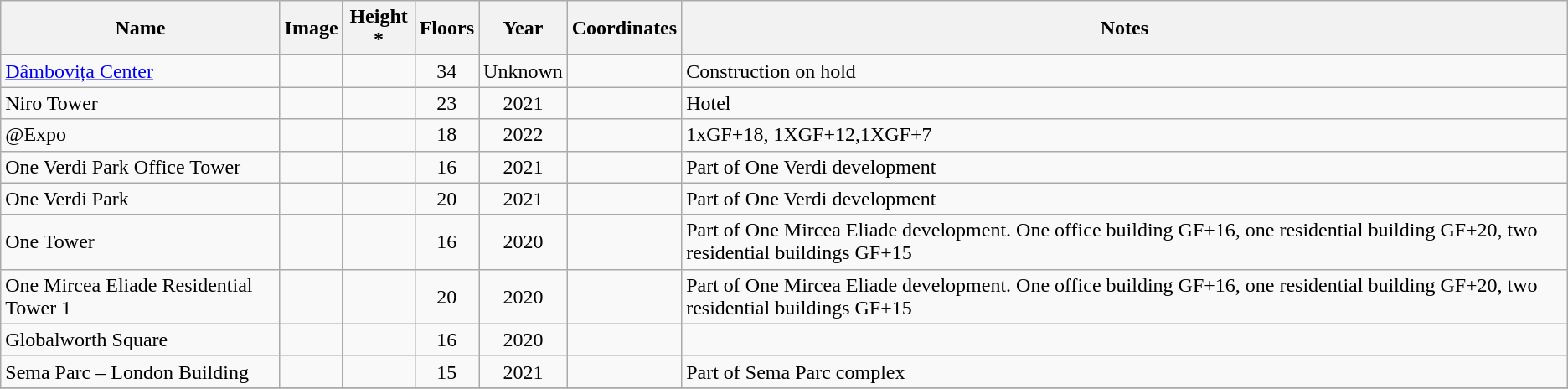<table class="wikitable sortable">
<tr>
<th>Name</th>
<th class="unsortable">Image</th>
<th width="50">Height *</th>
<th>Floors</th>
<th>Year<br></th>
<th>Coordinates</th>
<th class="unsortable">Notes</th>
</tr>
<tr>
<td><a href='#'>Dâmbovița Center</a></td>
<td></td>
<td style="text-align:center;"></td>
<td style="text-align:center;">34</td>
<td style="text-align:center;">Unknown</td>
<td style="text-align:center;"></td>
<td>Construction on hold</td>
</tr>
<tr>
<td>Niro Tower</td>
<td></td>
<td style="text-align:center;"></td>
<td style="text-align:center;">23</td>
<td style="text-align:center;">2021</td>
<td style="text-align:center;"></td>
<td>Hotel</td>
</tr>
<tr>
<td>@Expo</td>
<td></td>
<td style="text-align:center;"></td>
<td style="text-align:center;">18</td>
<td style="text-align:center;">2022</td>
<td style="text-align:center;"></td>
<td>1xGF+18, 1XGF+12,1XGF+7</td>
</tr>
<tr>
<td>One Verdi Park Office Tower</td>
<td></td>
<td style="text-align:center;"></td>
<td style="text-align:center;">16</td>
<td style="text-align:center;">2021</td>
<td style="text-align:center;"></td>
<td>Part of One Verdi development</td>
</tr>
<tr>
<td>One Verdi Park</td>
<td></td>
<td style="text-align:center;"></td>
<td style="text-align:center;">20</td>
<td style="text-align:center;">2021</td>
<td style="text-align:center;"></td>
<td>Part of One Verdi development</td>
</tr>
<tr>
<td>One Tower</td>
<td></td>
<td style="text-align:center;"></td>
<td style="text-align:center;">16</td>
<td style="text-align:center;">2020</td>
<td style="text-align:center;"></td>
<td>Part of One Mircea Eliade development. One office building GF+16, one residential building GF+20, two residential buildings GF+15</td>
</tr>
<tr>
<td>One Mircea Eliade Residential Tower 1</td>
<td></td>
<td style="text-align:center;"></td>
<td style="text-align:center;">20</td>
<td style="text-align:center;">2020</td>
<td style="text-align:center;"></td>
<td>Part of One Mircea Eliade development. One office building GF+16, one residential building GF+20, two residential buildings GF+15</td>
</tr>
<tr>
<td>Globalworth Square</td>
<td></td>
<td style="text-align:center;"></td>
<td style="text-align:center;">16</td>
<td style="text-align:center;">2020</td>
<td style="text-align:center;"></td>
<td></td>
</tr>
<tr>
<td>Sema Parc – London Building</td>
<td></td>
<td style="text-align:center;"></td>
<td style="text-align:center;">15</td>
<td style="text-align:center;">2021</td>
<td style="text-align:center;"></td>
<td>Part of Sema Parc complex</td>
</tr>
<tr>
</tr>
</table>
